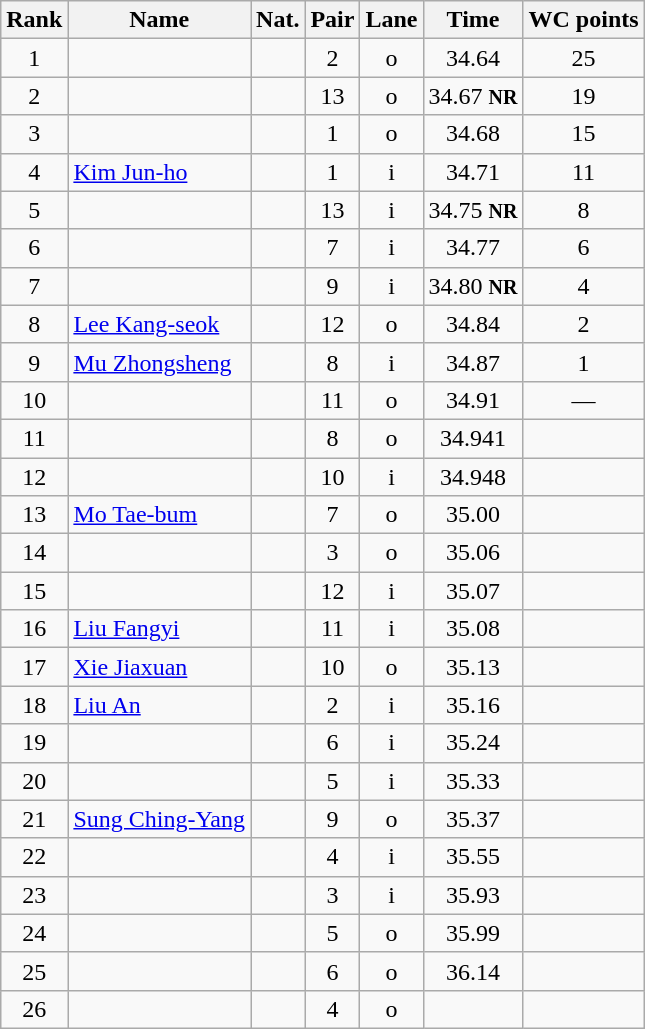<table class="wikitable sortable" style="text-align:center">
<tr>
<th>Rank</th>
<th>Name</th>
<th>Nat.</th>
<th>Pair</th>
<th>Lane</th>
<th>Time</th>
<th>WC points</th>
</tr>
<tr>
<td>1</td>
<td align=left></td>
<td></td>
<td>2</td>
<td>o</td>
<td>34.64</td>
<td>25</td>
</tr>
<tr>
<td>2</td>
<td align=left></td>
<td></td>
<td>13</td>
<td>o</td>
<td>34.67 <strong><small>NR</small></strong></td>
<td>19</td>
</tr>
<tr>
<td>3</td>
<td align=left></td>
<td></td>
<td>1</td>
<td>o</td>
<td>34.68</td>
<td>15</td>
</tr>
<tr>
<td>4</td>
<td align=left><a href='#'>Kim Jun-ho</a></td>
<td></td>
<td>1</td>
<td>i</td>
<td>34.71</td>
<td>11</td>
</tr>
<tr>
<td>5</td>
<td align=left></td>
<td></td>
<td>13</td>
<td>i</td>
<td>34.75 <strong><small>NR</small></strong></td>
<td>8</td>
</tr>
<tr>
<td>6</td>
<td align=left></td>
<td></td>
<td>7</td>
<td>i</td>
<td>34.77</td>
<td>6</td>
</tr>
<tr>
<td>7</td>
<td align=left></td>
<td></td>
<td>9</td>
<td>i</td>
<td>34.80 <strong><small>NR</small></strong></td>
<td>4</td>
</tr>
<tr>
<td>8</td>
<td align=left><a href='#'>Lee Kang-seok</a></td>
<td></td>
<td>12</td>
<td>o</td>
<td>34.84</td>
<td>2</td>
</tr>
<tr>
<td>9</td>
<td align=left><a href='#'>Mu Zhongsheng</a></td>
<td></td>
<td>8</td>
<td>i</td>
<td>34.87</td>
<td>1</td>
</tr>
<tr>
<td>10</td>
<td align=left></td>
<td></td>
<td>11</td>
<td>o</td>
<td>34.91</td>
<td>—</td>
</tr>
<tr>
<td>11</td>
<td align=left></td>
<td></td>
<td>8</td>
<td>o</td>
<td>34.941</td>
<td></td>
</tr>
<tr>
<td>12</td>
<td align=left></td>
<td></td>
<td>10</td>
<td>i</td>
<td>34.948</td>
<td></td>
</tr>
<tr>
<td>13</td>
<td align=left><a href='#'>Mo Tae-bum</a></td>
<td></td>
<td>7</td>
<td>o</td>
<td>35.00</td>
<td></td>
</tr>
<tr>
<td>14</td>
<td align=left></td>
<td></td>
<td>3</td>
<td>o</td>
<td>35.06</td>
<td></td>
</tr>
<tr>
<td>15</td>
<td align=left></td>
<td></td>
<td>12</td>
<td>i</td>
<td>35.07</td>
<td></td>
</tr>
<tr>
<td>16</td>
<td align=left><a href='#'>Liu Fangyi</a></td>
<td></td>
<td>11</td>
<td>i</td>
<td>35.08</td>
<td></td>
</tr>
<tr>
<td>17</td>
<td align=left><a href='#'>Xie Jiaxuan</a></td>
<td></td>
<td>10</td>
<td>o</td>
<td>35.13</td>
<td></td>
</tr>
<tr>
<td>18</td>
<td align=left><a href='#'>Liu An</a></td>
<td></td>
<td>2</td>
<td>i</td>
<td>35.16</td>
<td></td>
</tr>
<tr>
<td>19</td>
<td align=left></td>
<td></td>
<td>6</td>
<td>i</td>
<td>35.24</td>
<td></td>
</tr>
<tr>
<td>20</td>
<td align=left></td>
<td></td>
<td>5</td>
<td>i</td>
<td>35.33</td>
<td></td>
</tr>
<tr>
<td>21</td>
<td align=left><a href='#'>Sung Ching-Yang</a></td>
<td></td>
<td>9</td>
<td>o</td>
<td>35.37</td>
<td></td>
</tr>
<tr>
<td>22</td>
<td align=left></td>
<td></td>
<td>4</td>
<td>i</td>
<td>35.55</td>
<td></td>
</tr>
<tr>
<td>23</td>
<td align=left></td>
<td></td>
<td>3</td>
<td>i</td>
<td>35.93</td>
<td></td>
</tr>
<tr>
<td>24</td>
<td align=left></td>
<td></td>
<td>5</td>
<td>o</td>
<td>35.99</td>
<td></td>
</tr>
<tr>
<td>25</td>
<td align=left></td>
<td></td>
<td>6</td>
<td>o</td>
<td>36.14</td>
<td></td>
</tr>
<tr>
<td>26</td>
<td align=left></td>
<td></td>
<td>4</td>
<td>o</td>
<td></td>
<td></td>
</tr>
</table>
